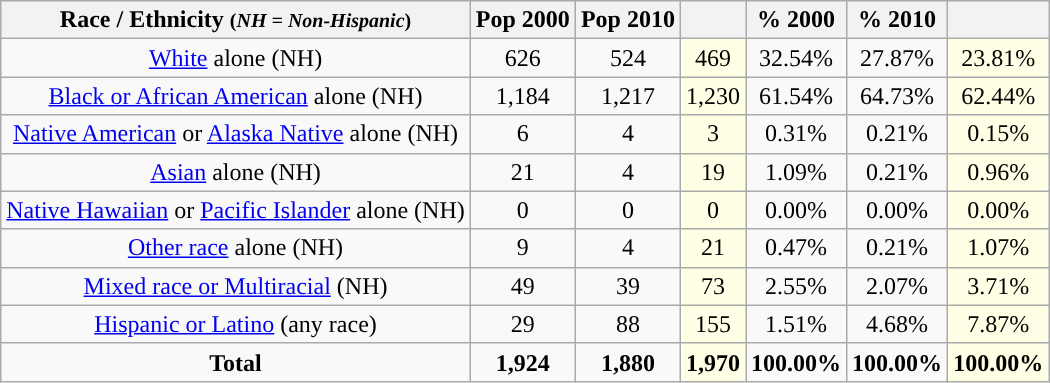<table class="wikitable" style="text-align:center;">
<tr>
<th>Race / Ethnicity <small>(<em>NH = Non-Hispanic</em>)</small></th>
<th>Pop 2000</th>
<th>Pop 2010</th>
<th></th>
<th>% 2000</th>
<th>% 2010</th>
<th></th>
</tr>
<tr>
<td><a href='#'>White</a> alone (NH)</td>
<td>626</td>
<td>524</td>
<td style='background: #ffffe6;'>469</td>
<td>32.54%</td>
<td>27.87%</td>
<td style='background: #ffffe6;'>23.81%</td>
</tr>
<tr>
<td><a href='#'>Black or African American</a> alone (NH)</td>
<td>1,184</td>
<td>1,217</td>
<td style='background: #ffffe6;'>1,230</td>
<td>61.54%</td>
<td>64.73%</td>
<td style='background: #ffffe6;'>62.44%</td>
</tr>
<tr>
<td><a href='#'>Native American</a> or <a href='#'>Alaska Native</a> alone (NH)</td>
<td>6</td>
<td>4</td>
<td style='background: #ffffe6;'>3</td>
<td>0.31%</td>
<td>0.21%</td>
<td style='background: #ffffe6;'>0.15%</td>
</tr>
<tr>
<td><a href='#'>Asian</a> alone (NH)</td>
<td>21</td>
<td>4</td>
<td style='background: #ffffe6;'>19</td>
<td>1.09%</td>
<td>0.21%</td>
<td style='background: #ffffe6;'>0.96%</td>
</tr>
<tr>
<td><a href='#'>Native Hawaiian</a> or <a href='#'>Pacific Islander</a> alone (NH)</td>
<td>0</td>
<td>0</td>
<td style='background: #ffffe6;'>0</td>
<td>0.00%</td>
<td>0.00%</td>
<td style='background: #ffffe6;'>0.00%</td>
</tr>
<tr>
<td><a href='#'>Other race</a> alone (NH)</td>
<td>9</td>
<td>4</td>
<td style='background: #ffffe6;'>21</td>
<td>0.47%</td>
<td>0.21%</td>
<td style='background: #ffffe6;'>1.07%</td>
</tr>
<tr>
<td><a href='#'>Mixed race or Multiracial</a> (NH)</td>
<td>49</td>
<td>39</td>
<td style='background: #ffffe6;'>73</td>
<td>2.55%</td>
<td>2.07%</td>
<td style='background: #ffffe6;'>3.71%</td>
</tr>
<tr>
<td><a href='#'>Hispanic or Latino</a> (any race)</td>
<td>29</td>
<td>88</td>
<td style='background: #ffffe6;'>155</td>
<td>1.51%</td>
<td>4.68%</td>
<td style='background: #ffffe6;'>7.87%</td>
</tr>
<tr>
<td><strong>Total</strong></td>
<td><strong>1,924</strong></td>
<td><strong>1,880</strong></td>
<td style='background: #ffffe6;'><strong>1,970</strong></td>
<td><strong>100.00%</strong></td>
<td><strong>100.00%</strong></td>
<td style='background: #ffffe6;'><strong>100.00%</strong></td>
</tr>
</table>
